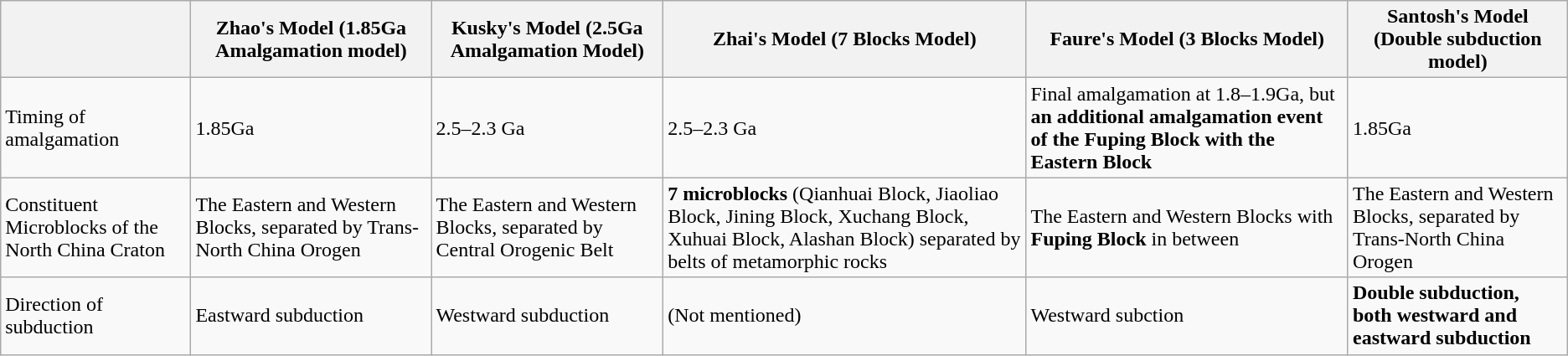<table class="wikitable">
<tr>
<th></th>
<th>Zhao's Model (1.85Ga Amalgamation model)</th>
<th>Kusky's Model (2.5Ga Amalgamation Model)</th>
<th>Zhai's Model (7 Blocks Model)</th>
<th>Faure's Model (3 Blocks Model)</th>
<th>Santosh's Model (Double subduction model)</th>
</tr>
<tr>
<td>Timing of amalgamation</td>
<td>1.85Ga</td>
<td>2.5–2.3 Ga</td>
<td>2.5–2.3 Ga</td>
<td>Final amalgamation at 1.8–1.9Ga, but <strong>an additional amalgamation event of the Fuping Block with the Eastern Block</strong></td>
<td>1.85Ga</td>
</tr>
<tr>
<td>Constituent Microblocks of the North China Craton</td>
<td>The Eastern and Western Blocks, separated by Trans-North China Orogen</td>
<td>The Eastern and Western Blocks, separated by Central Orogenic Belt</td>
<td><strong>7 microblocks</strong> (Qianhuai Block, Jiaoliao Block, Jining Block, Xuchang Block, Xuhuai Block, Alashan Block) separated by belts of metamorphic rocks</td>
<td>The Eastern and Western Blocks with <strong>Fuping Block</strong> in between</td>
<td>The Eastern and Western Blocks, separated by Trans-North China Orogen</td>
</tr>
<tr>
<td>Direction of subduction</td>
<td>Eastward subduction</td>
<td>Westward subduction</td>
<td>(Not mentioned)</td>
<td>Westward subction</td>
<td><strong>Double subduction, both westward and eastward subduction</strong></td>
</tr>
</table>
